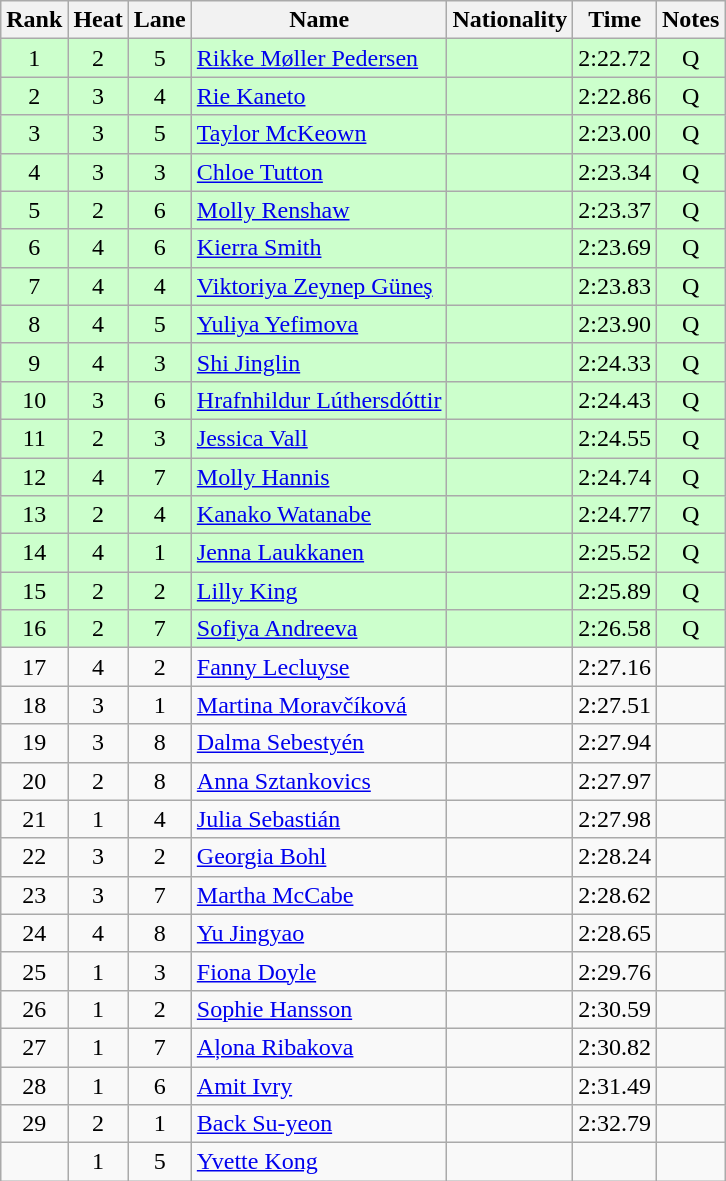<table class="wikitable sortable" style="text-align:center">
<tr>
<th>Rank</th>
<th>Heat</th>
<th>Lane</th>
<th>Name</th>
<th>Nationality</th>
<th>Time</th>
<th>Notes</th>
</tr>
<tr bgcolor=ccffcc>
<td>1</td>
<td>2</td>
<td>5</td>
<td align=left><a href='#'>Rikke Møller Pedersen</a></td>
<td align=left></td>
<td>2:22.72</td>
<td>Q</td>
</tr>
<tr bgcolor=ccffcc>
<td>2</td>
<td>3</td>
<td>4</td>
<td align=left><a href='#'>Rie Kaneto</a></td>
<td align=left></td>
<td>2:22.86</td>
<td>Q</td>
</tr>
<tr bgcolor=ccffcc>
<td>3</td>
<td>3</td>
<td>5</td>
<td align=left><a href='#'>Taylor McKeown</a></td>
<td align=left></td>
<td>2:23.00</td>
<td>Q</td>
</tr>
<tr bgcolor=ccffcc>
<td>4</td>
<td>3</td>
<td>3</td>
<td align=left><a href='#'>Chloe Tutton</a></td>
<td align=left></td>
<td>2:23.34</td>
<td>Q</td>
</tr>
<tr bgcolor=ccffcc>
<td>5</td>
<td>2</td>
<td>6</td>
<td align=left><a href='#'>Molly Renshaw</a></td>
<td align=left></td>
<td>2:23.37</td>
<td>Q</td>
</tr>
<tr bgcolor=ccffcc>
<td>6</td>
<td>4</td>
<td>6</td>
<td align=left><a href='#'>Kierra Smith</a></td>
<td align=left></td>
<td>2:23.69</td>
<td>Q</td>
</tr>
<tr bgcolor=ccffcc>
<td>7</td>
<td>4</td>
<td>4</td>
<td align=left><a href='#'>Viktoriya Zeynep Güneş</a></td>
<td align=left></td>
<td>2:23.83</td>
<td>Q</td>
</tr>
<tr bgcolor=ccffcc>
<td>8</td>
<td>4</td>
<td>5</td>
<td align=left><a href='#'>Yuliya Yefimova</a></td>
<td align=left></td>
<td>2:23.90</td>
<td>Q</td>
</tr>
<tr bgcolor=ccffcc>
<td>9</td>
<td>4</td>
<td>3</td>
<td align=left><a href='#'>Shi Jinglin</a></td>
<td align=left></td>
<td>2:24.33</td>
<td>Q</td>
</tr>
<tr bgcolor=ccffcc>
<td>10</td>
<td>3</td>
<td>6</td>
<td align=left><a href='#'>Hrafnhildur Lúthersdóttir</a></td>
<td align=left></td>
<td>2:24.43</td>
<td>Q</td>
</tr>
<tr bgcolor=ccffcc>
<td>11</td>
<td>2</td>
<td>3</td>
<td align=left><a href='#'>Jessica Vall</a></td>
<td align=left></td>
<td>2:24.55</td>
<td>Q</td>
</tr>
<tr bgcolor=ccffcc>
<td>12</td>
<td>4</td>
<td>7</td>
<td align=left><a href='#'>Molly Hannis</a></td>
<td align=left></td>
<td>2:24.74</td>
<td>Q</td>
</tr>
<tr bgcolor=ccffcc>
<td>13</td>
<td>2</td>
<td>4</td>
<td align=left><a href='#'>Kanako Watanabe</a></td>
<td align=left></td>
<td>2:24.77</td>
<td>Q</td>
</tr>
<tr bgcolor=ccffcc>
<td>14</td>
<td>4</td>
<td>1</td>
<td align=left><a href='#'>Jenna Laukkanen</a></td>
<td align=left></td>
<td>2:25.52</td>
<td>Q</td>
</tr>
<tr bgcolor=ccffcc>
<td>15</td>
<td>2</td>
<td>2</td>
<td align=left><a href='#'>Lilly King</a></td>
<td align=left></td>
<td>2:25.89</td>
<td>Q</td>
</tr>
<tr bgcolor=ccffcc>
<td>16</td>
<td>2</td>
<td>7</td>
<td align=left><a href='#'>Sofiya Andreeva</a></td>
<td align=left></td>
<td>2:26.58</td>
<td>Q</td>
</tr>
<tr>
<td>17</td>
<td>4</td>
<td>2</td>
<td align=left><a href='#'>Fanny Lecluyse</a></td>
<td align=left></td>
<td>2:27.16</td>
<td></td>
</tr>
<tr>
<td>18</td>
<td>3</td>
<td>1</td>
<td align=left><a href='#'>Martina Moravčíková</a></td>
<td align=left></td>
<td>2:27.51</td>
<td></td>
</tr>
<tr>
<td>19</td>
<td>3</td>
<td>8</td>
<td align=left><a href='#'>Dalma Sebestyén</a></td>
<td align=left></td>
<td>2:27.94</td>
<td></td>
</tr>
<tr>
<td>20</td>
<td>2</td>
<td>8</td>
<td align=left><a href='#'>Anna Sztankovics</a></td>
<td align=left></td>
<td>2:27.97</td>
<td></td>
</tr>
<tr>
<td>21</td>
<td>1</td>
<td>4</td>
<td align=left><a href='#'>Julia Sebastián</a></td>
<td align=left></td>
<td>2:27.98</td>
<td></td>
</tr>
<tr>
<td>22</td>
<td>3</td>
<td>2</td>
<td align=left><a href='#'>Georgia Bohl</a></td>
<td align=left></td>
<td>2:28.24</td>
<td></td>
</tr>
<tr>
<td>23</td>
<td>3</td>
<td>7</td>
<td align=left><a href='#'>Martha McCabe</a></td>
<td align=left></td>
<td>2:28.62</td>
<td></td>
</tr>
<tr>
<td>24</td>
<td>4</td>
<td>8</td>
<td align=left><a href='#'>Yu Jingyao</a></td>
<td align=left></td>
<td>2:28.65</td>
<td></td>
</tr>
<tr>
<td>25</td>
<td>1</td>
<td>3</td>
<td align=left><a href='#'>Fiona Doyle</a></td>
<td align=left></td>
<td>2:29.76</td>
<td></td>
</tr>
<tr>
<td>26</td>
<td>1</td>
<td>2</td>
<td align=left><a href='#'>Sophie Hansson</a></td>
<td align=left></td>
<td>2:30.59</td>
<td></td>
</tr>
<tr>
<td>27</td>
<td>1</td>
<td>7</td>
<td align=left><a href='#'>Aļona Ribakova</a></td>
<td align=left></td>
<td>2:30.82</td>
<td></td>
</tr>
<tr>
<td>28</td>
<td>1</td>
<td>6</td>
<td align=left><a href='#'>Amit Ivry</a></td>
<td align=left></td>
<td>2:31.49</td>
<td></td>
</tr>
<tr>
<td>29</td>
<td>2</td>
<td>1</td>
<td align=left><a href='#'>Back Su-yeon</a></td>
<td align=left></td>
<td>2:32.79</td>
<td></td>
</tr>
<tr>
<td></td>
<td>1</td>
<td>5</td>
<td align=left><a href='#'>Yvette Kong</a></td>
<td align=left></td>
<td></td>
<td></td>
</tr>
</table>
